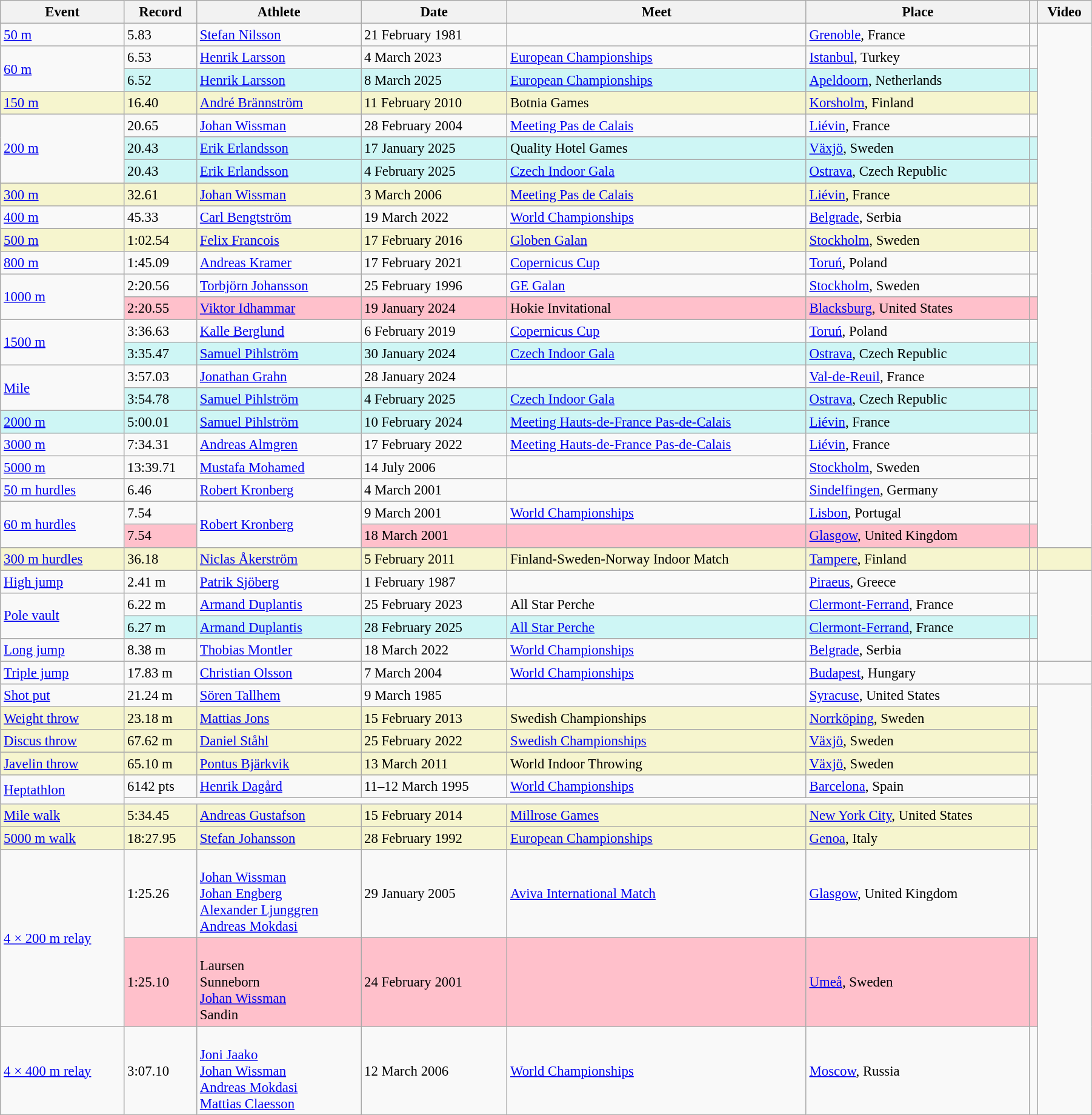<table class="wikitable" style="font-size:95%; width: 95%;">
<tr>
<th>Event</th>
<th>Record</th>
<th>Athlete</th>
<th>Date</th>
<th>Meet</th>
<th>Place</th>
<th></th>
<th>Video</th>
</tr>
<tr>
<td><a href='#'>50 m</a></td>
<td>5.83</td>
<td><a href='#'>Stefan Nilsson</a></td>
<td>21 February 1981</td>
<td></td>
<td><a href='#'>Grenoble</a>, France</td>
<td></td>
</tr>
<tr>
<td rowspan=2><a href='#'>60 m</a></td>
<td>6.53</td>
<td><a href='#'>Henrik Larsson</a></td>
<td>4 March 2023</td>
<td><a href='#'>European Championships</a></td>
<td><a href='#'>Istanbul</a>, Turkey</td>
<td></td>
</tr>
<tr bgcolor=#CEF6F5>
<td>6.52</td>
<td><a href='#'>Henrik Larsson</a></td>
<td>8 March 2025</td>
<td><a href='#'>European Championships</a></td>
<td><a href='#'>Apeldoorn</a>, Netherlands</td>
<td></td>
</tr>
<tr style="background:#f6F5CE;">
<td><a href='#'>150 m</a></td>
<td>16.40</td>
<td><a href='#'>André Brännström</a></td>
<td>11 February 2010</td>
<td>Botnia Games</td>
<td><a href='#'>Korsholm</a>, Finland</td>
<td></td>
</tr>
<tr>
<td rowspan=3><a href='#'>200 m</a></td>
<td>20.65</td>
<td><a href='#'>Johan Wissman</a></td>
<td>28 February 2004</td>
<td><a href='#'>Meeting Pas de Calais</a></td>
<td><a href='#'>Liévin</a>, France</td>
<td></td>
</tr>
<tr bgcolor=#CEF6F5>
<td>20.43</td>
<td><a href='#'>Erik Erlandsson</a></td>
<td>17 January 2025</td>
<td>Quality Hotel Games</td>
<td><a href='#'>Växjö</a>, Sweden</td>
<td></td>
</tr>
<tr bgcolor=#CEF6F5>
<td>20.43</td>
<td><a href='#'>Erik Erlandsson</a></td>
<td>4 February 2025</td>
<td><a href='#'>Czech Indoor Gala</a></td>
<td><a href='#'>Ostrava</a>, Czech Republic</td>
<td></td>
</tr>
<tr style="background:#f6F5CE;">
<td><a href='#'>300 m</a></td>
<td>32.61</td>
<td><a href='#'>Johan Wissman</a></td>
<td>3 March 2006</td>
<td><a href='#'>Meeting Pas de Calais</a></td>
<td><a href='#'>Liévin</a>, France</td>
<td></td>
</tr>
<tr>
<td><a href='#'>400 m</a></td>
<td>45.33</td>
<td><a href='#'>Carl Bengtström</a></td>
<td>19 March 2022</td>
<td><a href='#'>World Championships</a></td>
<td><a href='#'>Belgrade</a>, Serbia</td>
<td></td>
</tr>
<tr>
</tr>
<tr style="background:#f6F5CE;">
<td><a href='#'>500 m</a></td>
<td>1:02.54</td>
<td><a href='#'>Felix Francois</a></td>
<td>17 February 2016</td>
<td><a href='#'>Globen Galan</a></td>
<td><a href='#'>Stockholm</a>, Sweden</td>
<td></td>
</tr>
<tr>
<td><a href='#'>800 m</a></td>
<td>1:45.09</td>
<td><a href='#'>Andreas Kramer</a></td>
<td>17 February 2021</td>
<td><a href='#'>Copernicus Cup</a></td>
<td><a href='#'>Toruń</a>, Poland</td>
<td></td>
</tr>
<tr>
<td rowspan=2><a href='#'>1000 m</a></td>
<td>2:20.56</td>
<td><a href='#'>Torbjörn Johansson</a></td>
<td>25 February 1996</td>
<td><a href='#'>GE Galan</a></td>
<td><a href='#'>Stockholm</a>, Sweden</td>
<td></td>
</tr>
<tr style="background:pink">
<td>2:20.55</td>
<td><a href='#'>Viktor Idhammar</a></td>
<td>19 January 2024</td>
<td>Hokie Invitational</td>
<td><a href='#'>Blacksburg</a>, United States</td>
<td></td>
</tr>
<tr>
<td rowspan=2><a href='#'>1500 m</a></td>
<td>3:36.63</td>
<td><a href='#'>Kalle Berglund</a></td>
<td>6 February 2019</td>
<td><a href='#'>Copernicus Cup</a></td>
<td><a href='#'>Toruń</a>, Poland</td>
<td></td>
</tr>
<tr bgcolor=#CEF6F5>
<td>3:35.47</td>
<td><a href='#'>Samuel Pihlström</a></td>
<td>30 January 2024</td>
<td><a href='#'>Czech Indoor Gala</a></td>
<td><a href='#'>Ostrava</a>, Czech Republic</td>
<td></td>
</tr>
<tr>
<td rowspan=2><a href='#'>Mile</a></td>
<td>3:57.03</td>
<td><a href='#'>Jonathan Grahn</a></td>
<td>28 January 2024</td>
<td></td>
<td><a href='#'>Val-de-Reuil</a>, France</td>
<td></td>
</tr>
<tr bgcolor=#CEF6F5>
<td>3:54.78</td>
<td><a href='#'>Samuel Pihlström</a></td>
<td>4 February 2025</td>
<td><a href='#'>Czech Indoor Gala</a></td>
<td><a href='#'>Ostrava</a>, Czech Republic</td>
<td></td>
</tr>
<tr bgcolor=#CEF6F5>
<td><a href='#'>2000 m</a></td>
<td>5:00.01</td>
<td><a href='#'>Samuel Pihlström</a></td>
<td>10 February 2024</td>
<td><a href='#'>Meeting Hauts-de-France Pas-de-Calais</a></td>
<td><a href='#'>Liévin</a>, France</td>
<td></td>
</tr>
<tr>
<td><a href='#'>3000 m</a></td>
<td>7:34.31</td>
<td><a href='#'>Andreas Almgren</a></td>
<td>17 February 2022</td>
<td><a href='#'>Meeting Hauts-de-France Pas-de-Calais</a></td>
<td><a href='#'>Liévin</a>, France</td>
<td></td>
</tr>
<tr>
<td><a href='#'>5000 m</a></td>
<td>13:39.71</td>
<td><a href='#'>Mustafa Mohamed</a></td>
<td>14 July 2006</td>
<td></td>
<td><a href='#'>Stockholm</a>, Sweden</td>
<td></td>
</tr>
<tr>
<td><a href='#'>50 m hurdles</a></td>
<td>6.46</td>
<td><a href='#'>Robert Kronberg</a></td>
<td>4 March 2001</td>
<td></td>
<td><a href='#'>Sindelfingen</a>, Germany</td>
<td></td>
</tr>
<tr>
<td rowspan=2><a href='#'>60 m hurdles</a></td>
<td>7.54</td>
<td rowspan=2><a href='#'>Robert Kronberg</a></td>
<td>9 March 2001</td>
<td><a href='#'>World Championships</a></td>
<td><a href='#'>Lisbon</a>, Portugal</td>
<td></td>
</tr>
<tr style="background:pink">
<td>7.54</td>
<td>18 March 2001</td>
<td></td>
<td><a href='#'>Glasgow</a>, United Kingdom</td>
<td></td>
</tr>
<tr style="background:#f6F5CE;">
<td><a href='#'>300 m hurdles</a></td>
<td>36.18 </td>
<td><a href='#'>Niclas Åkerström</a></td>
<td>5 February 2011</td>
<td>Finland-Sweden-Norway Indoor Match</td>
<td><a href='#'>Tampere</a>, Finland</td>
<td></td>
<td></td>
</tr>
<tr>
<td><a href='#'>High jump</a></td>
<td>2.41 m</td>
<td><a href='#'>Patrik Sjöberg</a></td>
<td>1 February 1987</td>
<td></td>
<td><a href='#'>Piraeus</a>, Greece</td>
<td></td>
</tr>
<tr>
<td rowspan=2><a href='#'>Pole vault</a></td>
<td>6.22 m</td>
<td><a href='#'>Armand Duplantis</a></td>
<td>25 February 2023</td>
<td>All Star Perche</td>
<td><a href='#'>Clermont-Ferrand</a>, France</td>
<td></td>
</tr>
<tr bgcolor=#CEF6F5>
<td>6.27 m</td>
<td><a href='#'>Armand Duplantis</a></td>
<td>28 February 2025</td>
<td><a href='#'>All Star Perche</a></td>
<td><a href='#'>Clermont-Ferrand</a>, France</td>
<td></td>
</tr>
<tr>
<td><a href='#'>Long jump</a></td>
<td>8.38 m</td>
<td><a href='#'>Thobias Montler</a></td>
<td>18 March 2022</td>
<td><a href='#'>World Championships</a></td>
<td><a href='#'>Belgrade</a>, Serbia</td>
<td></td>
</tr>
<tr>
<td><a href='#'>Triple jump</a></td>
<td>17.83 m</td>
<td><a href='#'>Christian Olsson</a></td>
<td>7 March 2004</td>
<td><a href='#'>World Championships</a></td>
<td><a href='#'>Budapest</a>, Hungary</td>
<td></td>
<td></td>
</tr>
<tr>
<td><a href='#'>Shot put</a></td>
<td>21.24 m</td>
<td><a href='#'>Sören Tallhem</a></td>
<td>9 March 1985</td>
<td></td>
<td><a href='#'>Syracuse</a>, United States</td>
<td></td>
</tr>
<tr style="background:#f6F5CE;">
<td><a href='#'>Weight throw</a></td>
<td>23.18 m</td>
<td><a href='#'>Mattias Jons</a></td>
<td>15 February 2013</td>
<td>Swedish Championships</td>
<td><a href='#'>Norrköping</a>, Sweden</td>
<td></td>
</tr>
<tr style="background:#f6F5CE;">
<td><a href='#'>Discus throw</a></td>
<td>67.62 m</td>
<td><a href='#'>Daniel Ståhl</a></td>
<td>25 February 2022</td>
<td><a href='#'>Swedish Championships</a></td>
<td><a href='#'>Växjö</a>, Sweden</td>
<td></td>
</tr>
<tr style="background:#f6F5CE;">
<td><a href='#'>Javelin throw</a></td>
<td>65.10 m</td>
<td><a href='#'>Pontus Bjärkvik</a></td>
<td>13 March 2011</td>
<td>World Indoor Throwing</td>
<td><a href='#'>Växjö</a>, Sweden</td>
<td></td>
</tr>
<tr>
<td rowspan=2><a href='#'>Heptathlon</a></td>
<td>6142 pts</td>
<td><a href='#'>Henrik Dagård</a></td>
<td>11–12 March 1995</td>
<td><a href='#'>World Championships</a></td>
<td><a href='#'>Barcelona</a>, Spain</td>
<td></td>
</tr>
<tr>
<td colspan=5></td>
<td></td>
</tr>
<tr style="background:#f6F5CE;">
<td><a href='#'>Mile walk</a></td>
<td>5:34.45</td>
<td><a href='#'>Andreas Gustafson</a></td>
<td>15 February 2014</td>
<td><a href='#'>Millrose Games</a></td>
<td><a href='#'>New York City</a>, United States</td>
<td></td>
</tr>
<tr style="background:#f6F5CE;">
<td><a href='#'>5000 m walk</a></td>
<td>18:27.95</td>
<td><a href='#'>Stefan Johansson</a></td>
<td>28 February 1992</td>
<td><a href='#'>European Championships</a></td>
<td><a href='#'>Genoa</a>, Italy</td>
<td></td>
</tr>
<tr>
<td rowspan=2><a href='#'>4 × 200 m relay</a></td>
<td>1:25.26</td>
<td><br><a href='#'>Johan Wissman</a><br><a href='#'>Johan Engberg</a><br><a href='#'>Alexander Ljunggren</a><br><a href='#'>Andreas Mokdasi</a></td>
<td>29 January 2005</td>
<td><a href='#'>Aviva International Match</a></td>
<td><a href='#'>Glasgow</a>, United Kingdom</td>
<td></td>
</tr>
<tr style="background:pink">
<td>1:25.10 </td>
<td><br>Laursen<br>Sunneborn<br><a href='#'>Johan Wissman</a><br>Sandin</td>
<td>24 February 2001</td>
<td></td>
<td><a href='#'>Umeå</a>, Sweden</td>
<td></td>
</tr>
<tr>
<td><a href='#'>4 × 400 m relay</a></td>
<td>3:07.10</td>
<td><br><a href='#'>Joni Jaako</a><br><a href='#'>Johan Wissman</a><br><a href='#'>Andreas Mokdasi</a><br><a href='#'>Mattias Claesson</a></td>
<td>12 March 2006</td>
<td><a href='#'>World Championships</a></td>
<td><a href='#'>Moscow</a>, Russia</td>
<td></td>
</tr>
</table>
